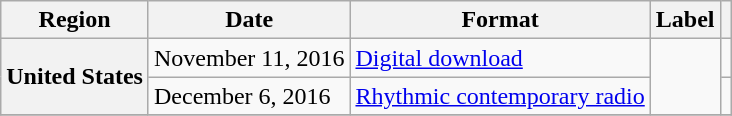<table class="wikitable plainrowheaders">
<tr>
<th scope="col">Region</th>
<th scope="col">Date</th>
<th scope="col">Format</th>
<th scope="col">Label</th>
<th scope="col"></th>
</tr>
<tr>
<th scope="row" rowspan="2">United States</th>
<td>November 11, 2016</td>
<td><a href='#'>Digital download</a></td>
<td rowspan="2"></td>
<td></td>
</tr>
<tr>
<td>December 6, 2016</td>
<td><a href='#'>Rhythmic contemporary radio</a></td>
<td></td>
</tr>
<tr>
</tr>
</table>
